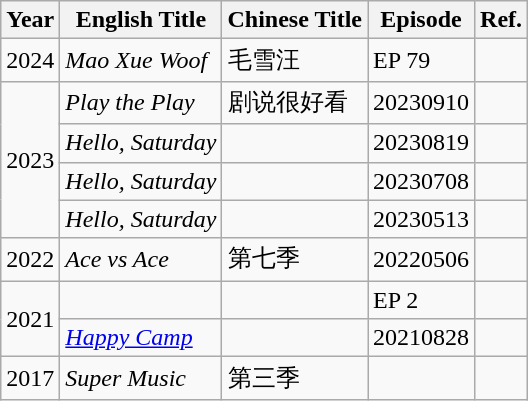<table class="wikitable">
<tr>
<th>Year</th>
<th>English Title</th>
<th>Chinese Title</th>
<th>Episode</th>
<th>Ref.</th>
</tr>
<tr>
<td>2024</td>
<td><em>Mao Xue Woof</em></td>
<td>毛雪汪</td>
<td>EP 79</td>
<td></td>
</tr>
<tr>
<td rowspan="4">2023</td>
<td><em>Play the Play</em></td>
<td>剧说很好看</td>
<td>20230910</td>
<td></td>
</tr>
<tr>
<td><em>Hello, Saturday</em></td>
<td></td>
<td>20230819</td>
<td></td>
</tr>
<tr>
<td><em>Hello, Saturday</em></td>
<td></td>
<td>20230708</td>
<td></td>
</tr>
<tr>
<td><em>Hello, Saturday</em></td>
<td></td>
<td>20230513</td>
<td></td>
</tr>
<tr>
<td>2022</td>
<td><em>Ace vs Ace</em></td>
<td> 第七季</td>
<td>20220506</td>
<td></td>
</tr>
<tr>
<td rowspan="2">2021</td>
<td></td>
<td></td>
<td>EP 2</td>
<td></td>
</tr>
<tr>
<td><a href='#'><em>Happy Camp</em></a></td>
<td></td>
<td>20210828</td>
<td></td>
</tr>
<tr>
<td>2017</td>
<td><em>Super Music</em></td>
<td> 第三季</td>
<td></td>
<td></td>
</tr>
</table>
